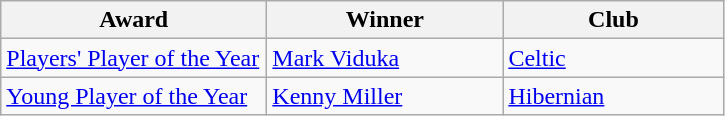<table class="wikitable">
<tr>
<th width=170>Award</th>
<th width=150>Winner</th>
<th width=140>Club</th>
</tr>
<tr>
<td><a href='#'>Players' Player of the Year</a></td>
<td> <a href='#'>Mark Viduka</a></td>
<td><a href='#'>Celtic</a></td>
</tr>
<tr>
<td><a href='#'>Young Player of the Year</a></td>
<td> <a href='#'>Kenny Miller</a></td>
<td><a href='#'>Hibernian</a></td>
</tr>
</table>
